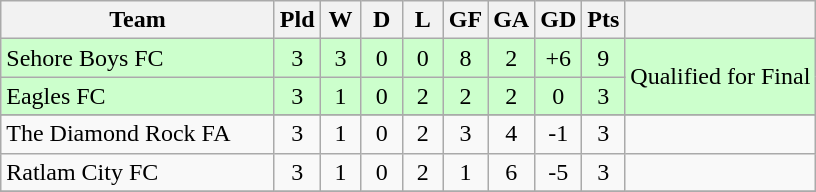<table class="wikitable" style="text-align: center;">
<tr>
<th width="175">Team</th>
<th width="20">Pld</th>
<th width="20">W</th>
<th width="20">D</th>
<th width="20">L</th>
<th width="20">GF</th>
<th width="20">GA</th>
<th width="20">GD</th>
<th width="20">Pts</th>
<th></th>
</tr>
<tr bgcolor="#ccffcc">
<td align="left">Sehore Boys FC</td>
<td>3</td>
<td>3</td>
<td>0</td>
<td>0</td>
<td>8</td>
<td>2</td>
<td>+6</td>
<td>9</td>
<td rowspan="2">Qualified for Final</td>
</tr>
<tr bgcolor="#ccffcc">
<td align="left">Eagles FC</td>
<td>3</td>
<td>1</td>
<td>0</td>
<td>2</td>
<td>2</td>
<td>2</td>
<td>0</td>
<td>3</td>
</tr>
<tr>
</tr>
<tr>
<td align="left">The Diamond Rock FA</td>
<td>3</td>
<td>1</td>
<td>0</td>
<td>2</td>
<td>3</td>
<td>4</td>
<td>-1</td>
<td>3</td>
<td></td>
</tr>
<tr>
<td align="left">Ratlam City FC</td>
<td>3</td>
<td>1</td>
<td>0</td>
<td>2</td>
<td>1</td>
<td>6</td>
<td>-5</td>
<td>3</td>
<td></td>
</tr>
<tr>
</tr>
</table>
